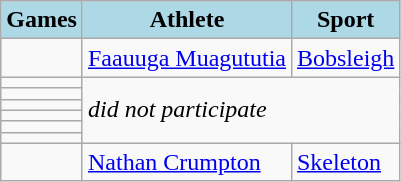<table class="wikitable">
<tr>
<th style="background-color:lightblue">Games</th>
<th style="background-color:lightblue">Athlete</th>
<th style="background-color:lightblue">Sport</th>
</tr>
<tr>
<td></td>
<td><a href='#'>Faauuga Muagututia</a></td>
<td><a href='#'>Bobsleigh</a></td>
</tr>
<tr>
<td></td>
<td colspan=2 rowspan=6><em>did not participate</em></td>
</tr>
<tr>
<td></td>
</tr>
<tr>
<td></td>
</tr>
<tr>
<td></td>
</tr>
<tr>
<td></td>
</tr>
<tr>
<td></td>
</tr>
<tr>
<td></td>
<td><a href='#'>Nathan Crumpton</a></td>
<td><a href='#'>Skeleton</a></td>
</tr>
</table>
